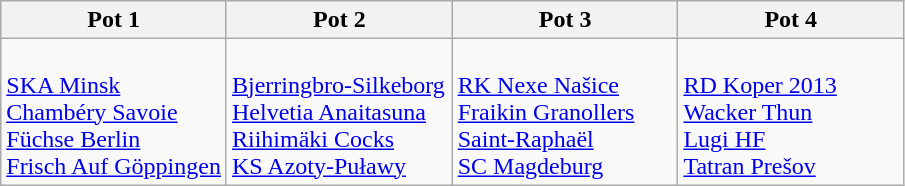<table class="wikitable">
<tr>
<th width=25%>Pot 1</th>
<th width=25%>Pot 2</th>
<th width=25%>Pot 3</th>
<th width=25%>Pot 4</th>
</tr>
<tr>
<td><br> <a href='#'>SKA Minsk</a><br>
 <a href='#'>Chambéry Savoie</a><br>
 <a href='#'>Füchse Berlin</a><br>
 <a href='#'>Frisch Auf Göppingen</a></td>
<td><br> <a href='#'>Bjerringbro-Silkeborg</a><br>
 <a href='#'>Helvetia Anaitasuna</a><br>
 <a href='#'>Riihimäki Cocks</a><br>
 <a href='#'>KS Azoty-Puławy</a></td>
<td><br> <a href='#'>RK Nexe Našice</a><br>
 <a href='#'>Fraikin Granollers</a><br>
 <a href='#'>Saint-Raphaël</a><br>
 <a href='#'>SC Magdeburg</a></td>
<td><br> <a href='#'>RD Koper 2013</a><br>
 <a href='#'>Wacker Thun</a><br>
 <a href='#'>Lugi HF</a><br>
 <a href='#'>Tatran Prešov</a></td>
</tr>
</table>
